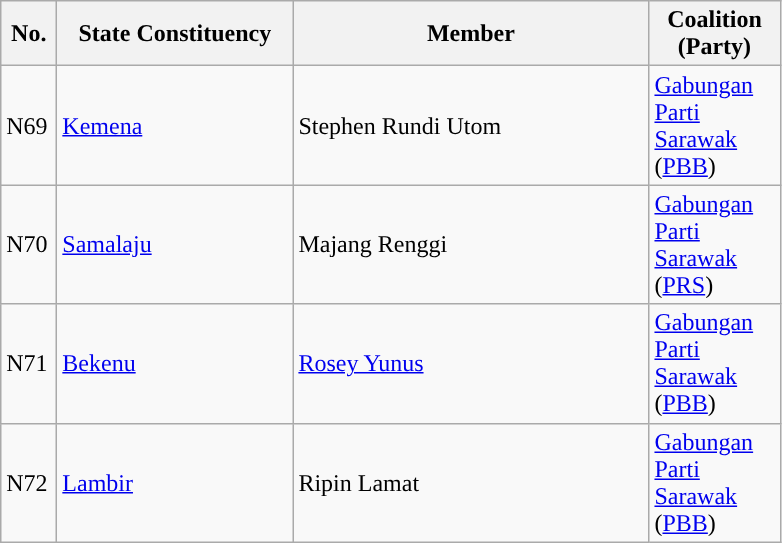<table class="wikitable">
<tr>
<th width="30">No.</th>
<th width="150">State Constituency</th>
<th width="230">Member</th>
<th width="80">Coalition (Party)</th>
</tr>
<tr>
<td>N69</td>
<td><a href='#'>Kemena</a></td>
<td>Stephen Rundi Utom</td>
<td><a href='#'>Gabungan Parti Sarawak</a> (<a href='#'>PBB</a>)</td>
</tr>
<tr>
<td>N70</td>
<td><a href='#'>Samalaju</a></td>
<td>Majang Renggi</td>
<td><a href='#'>Gabungan Parti Sarawak</a> (<a href='#'>PRS</a>)</td>
</tr>
<tr>
<td>N71</td>
<td><a href='#'>Bekenu</a></td>
<td><a href='#'>Rosey Yunus</a></td>
<td><a href='#'>Gabungan Parti Sarawak</a> (<a href='#'>PBB</a>)</td>
</tr>
<tr>
<td>N72</td>
<td><a href='#'>Lambir</a></td>
<td>Ripin Lamat</td>
<td><a href='#'>Gabungan Parti Sarawak</a> (<a href='#'>PBB</a>)</td>
</tr>
</table>
